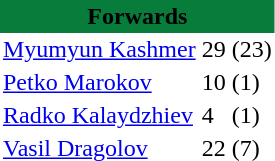<table class="toccolours" border="0" cellpadding="2" cellspacing="0" align="left" style="margin:0.5em;">
<tr>
<th colspan="4" align="center" bgcolor="#077C3B"><span>Forwards</span></th>
</tr>
<tr>
<td> <a href='#'>Myumyun Kashmer</a></td>
<td>29</td>
<td>(23)</td>
</tr>
<tr>
<td> <a href='#'>Petko Marokov</a></td>
<td>10</td>
<td>(1)</td>
</tr>
<tr>
<td> <a href='#'>Radko Kalaydzhiev</a></td>
<td>4</td>
<td>(1)</td>
</tr>
<tr>
<td> <a href='#'>Vasil Dragolov</a></td>
<td>22</td>
<td>(7)</td>
</tr>
<tr>
</tr>
</table>
